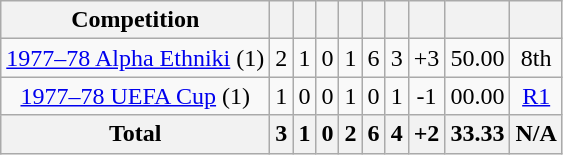<table class="wikitable" style="text-align:center">
<tr>
<th>Competition</th>
<th></th>
<th></th>
<th></th>
<th></th>
<th></th>
<th></th>
<th></th>
<th></th>
<th></th>
</tr>
<tr>
<td><a href='#'>1977–78 Alpha Ethniki</a> (1)</td>
<td>2</td>
<td>1</td>
<td>0</td>
<td>1</td>
<td>6</td>
<td>3</td>
<td>+3</td>
<td>50.00</td>
<td>8th</td>
</tr>
<tr>
<td><a href='#'>1977–78 UEFA Cup</a> (1)</td>
<td>1</td>
<td>0</td>
<td>0</td>
<td>1</td>
<td>0</td>
<td>1</td>
<td>-1</td>
<td>00.00</td>
<td><a href='#'>R1</a></td>
</tr>
<tr>
<th>Total</th>
<th>3</th>
<th>1</th>
<th>0</th>
<th>2</th>
<th>6</th>
<th>4</th>
<th>+2</th>
<th>33.33</th>
<th>N/A</th>
</tr>
</table>
